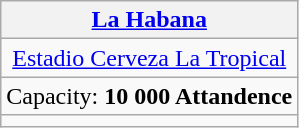<table class="wikitable" style="text-align:center">
<tr>
<th><a href='#'>La Habana</a></th>
</tr>
<tr>
<td><a href='#'>Estadio Cerveza La Tropical</a></td>
</tr>
<tr>
<td>Capacity: <strong>10 000 Attandence</strong></td>
</tr>
<tr>
<td></td>
</tr>
</table>
